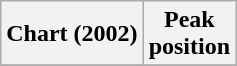<table class="wikitable plainrowheaders">
<tr>
<th>Chart (2002)</th>
<th>Peak<br>position</th>
</tr>
<tr>
</tr>
</table>
